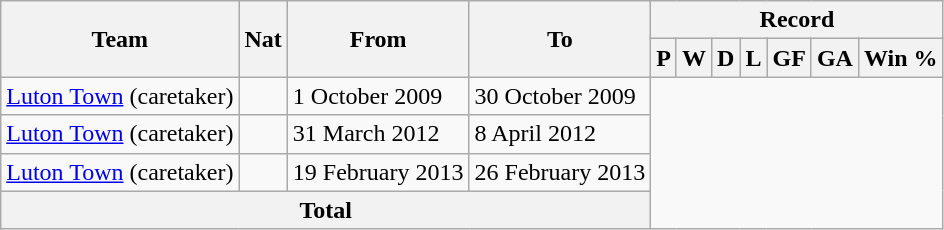<table class="wikitable" style="text-align: center">
<tr>
<th rowspan="2">Team</th>
<th rowspan="2">Nat</th>
<th rowspan="2">From</th>
<th rowspan="2">To</th>
<th colspan="7">Record</th>
</tr>
<tr>
<th>P</th>
<th>W</th>
<th>D</th>
<th>L</th>
<th>GF</th>
<th>GA</th>
<th>Win %</th>
</tr>
<tr>
<td align=left><a href='#'>Luton Town</a> (caretaker)</td>
<td></td>
<td align=left>1 October 2009</td>
<td align=left>30 October 2009<br></td>
</tr>
<tr>
<td align=left><a href='#'>Luton Town</a> (caretaker)</td>
<td></td>
<td align=left>31 March 2012</td>
<td align=left>8 April 2012<br></td>
</tr>
<tr>
<td align=left><a href='#'>Luton Town</a> (caretaker)</td>
<td></td>
<td align=left>19 February 2013</td>
<td align=left>26 February 2013<br></td>
</tr>
<tr>
<th colspan="4">Total<br></th>
</tr>
</table>
